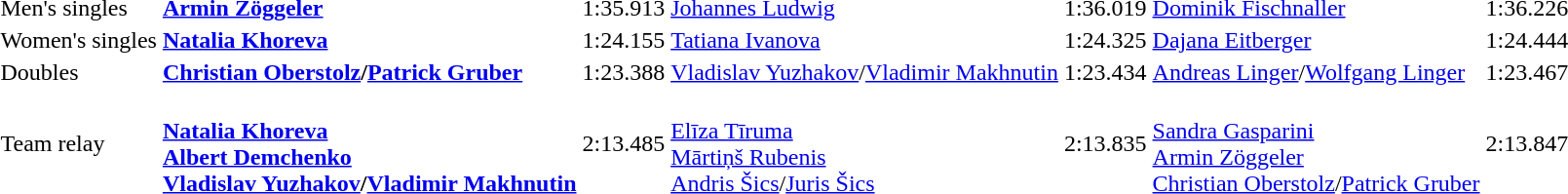<table>
<tr>
<td>Men's singles</td>
<td><strong><a href='#'>Armin Zöggeler</a></strong><br></td>
<td>1:35.913</td>
<td><a href='#'>Johannes Ludwig</a><br></td>
<td>1:36.019</td>
<td><a href='#'>Dominik Fischnaller</a><br></td>
<td>1:36.226</td>
</tr>
<tr>
<td>Women's singles</td>
<td><strong><a href='#'>Natalia Khoreva</a></strong><br></td>
<td>1:24.155</td>
<td><a href='#'>Tatiana Ivanova</a><br></td>
<td>1:24.325</td>
<td><a href='#'>Dajana Eitberger</a><br></td>
<td>1:24.444</td>
</tr>
<tr>
<td>Doubles</td>
<td><strong><a href='#'>Christian Oberstolz</a>/<a href='#'>Patrick Gruber</a></strong><br></td>
<td>1:23.388</td>
<td><a href='#'>Vladislav Yuzhakov</a>/<a href='#'>Vladimir Makhnutin</a><br></td>
<td>1:23.434</td>
<td><a href='#'>Andreas Linger</a>/<a href='#'>Wolfgang Linger</a><br></td>
<td>1:23.467</td>
</tr>
<tr>
<td>Team relay</td>
<td><strong><br><a href='#'>Natalia Khoreva</a><br><a href='#'>Albert Demchenko</a><br><a href='#'>Vladislav Yuzhakov</a>/<a href='#'>Vladimir Makhnutin</a></strong></td>
<td>2:13.485</td>
<td><br><a href='#'>Elīza Tīruma</a><br><a href='#'>Mārtiņš Rubenis</a><br><a href='#'>Andris Šics</a>/<a href='#'>Juris Šics</a></td>
<td>2:13.835</td>
<td><br><a href='#'>Sandra Gasparini</a><br><a href='#'>Armin Zöggeler</a><br><a href='#'>Christian Oberstolz</a>/<a href='#'>Patrick Gruber</a></td>
<td>2:13.847</td>
</tr>
</table>
